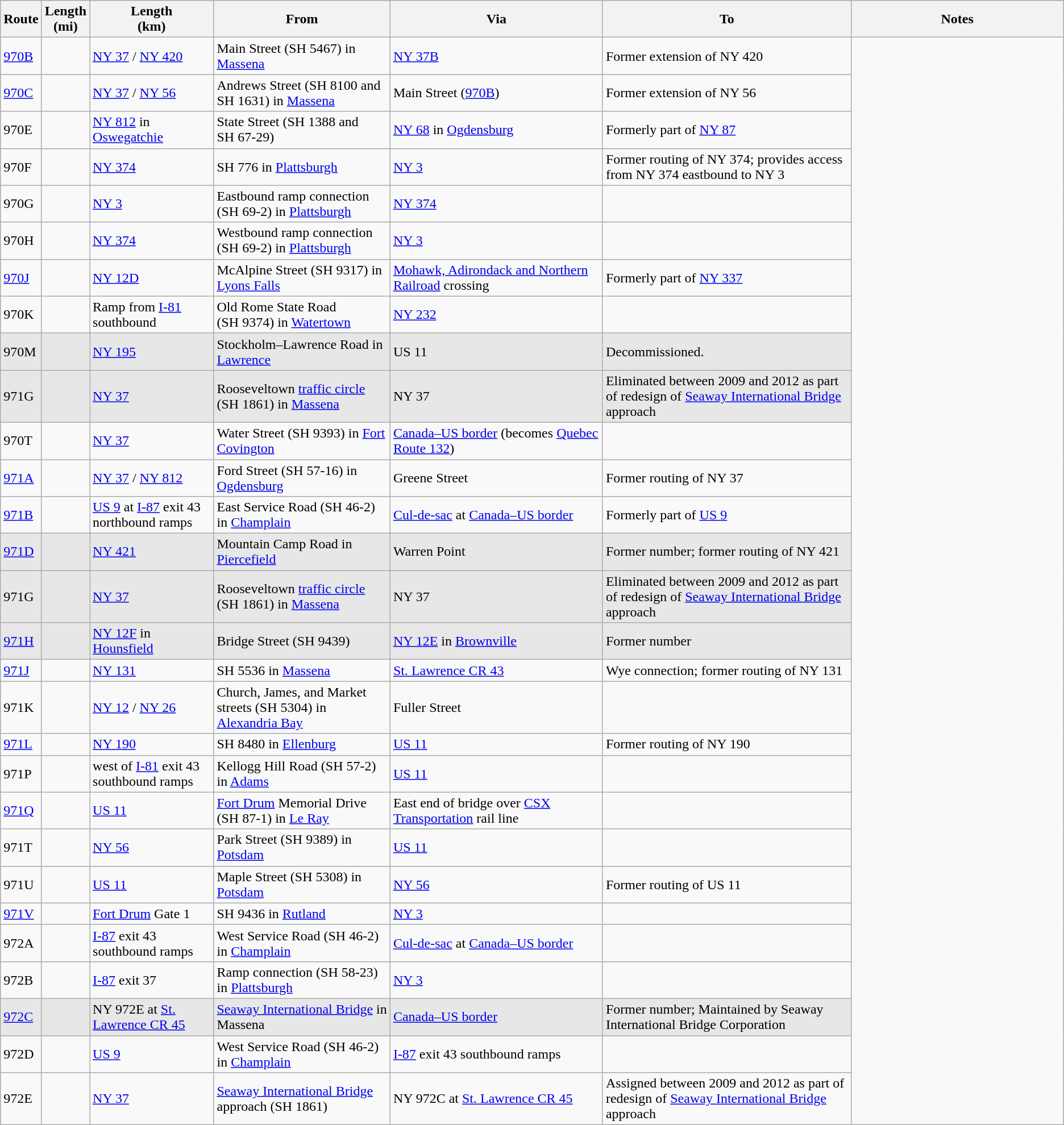<table class="wikitable sortable">
<tr>
<th>Route</th>
<th>Length<br>(mi)</th>
<th>Length<br>(km)</th>
<th>From</th>
<th width="20%">Via</th>
<th>To</th>
<th width="20%">Notes</th>
</tr>
<tr>
<td><a href='#'>970B</a></td>
<td></td>
<td><a href='#'>NY&nbsp;37</a> / <a href='#'>NY&nbsp;420</a></td>
<td>Main Street (SH 5467) in <a href='#'>Massena</a></td>
<td><a href='#'>NY&nbsp;37B</a></td>
<td>Former extension of NY 420</td>
</tr>
<tr>
<td><a href='#'>970C</a></td>
<td></td>
<td><a href='#'>NY&nbsp;37</a> / <a href='#'>NY&nbsp;56</a></td>
<td>Andrews Street (SH 8100 and SH 1631) in <a href='#'>Massena</a></td>
<td>Main Street (<a href='#'>970B</a>)</td>
<td>Former extension of NY 56</td>
</tr>
<tr>
<td id="70E">970E</td>
<td></td>
<td><a href='#'>NY&nbsp;812</a> in <a href='#'>Oswegatchie</a></td>
<td>State Street (SH 1388 and SH 67-29)</td>
<td><a href='#'>NY&nbsp;68</a> in <a href='#'>Ogdensburg</a></td>
<td>Formerly part of <a href='#'>NY&nbsp;87</a></td>
</tr>
<tr>
<td id="70F">970F</td>
<td></td>
<td><a href='#'>NY&nbsp;374</a></td>
<td>SH 776 in <a href='#'>Plattsburgh</a></td>
<td><a href='#'>NY 3</a></td>
<td>Former routing of NY 374; provides access from NY 374 eastbound to NY 3</td>
</tr>
<tr>
<td id="70G">970G</td>
<td></td>
<td><a href='#'>NY 3</a></td>
<td>Eastbound ramp connection (SH 69-2) in <a href='#'>Plattsburgh</a></td>
<td><a href='#'>NY&nbsp;374</a></td>
<td></td>
</tr>
<tr>
<td id="70H">970H</td>
<td></td>
<td><a href='#'>NY&nbsp;374</a></td>
<td>Westbound ramp connection (SH 69-2) in <a href='#'>Plattsburgh</a></td>
<td><a href='#'>NY 3</a></td>
<td></td>
</tr>
<tr>
<td><a href='#'>970J</a></td>
<td></td>
<td><a href='#'>NY&nbsp;12D</a></td>
<td>McAlpine Street (SH 9317) in <a href='#'>Lyons Falls</a></td>
<td><a href='#'>Mohawk, Adirondack and Northern Railroad</a> crossing</td>
<td>Formerly part of <a href='#'>NY&nbsp;337</a></td>
</tr>
<tr>
<td id="70K">970K</td>
<td></td>
<td>Ramp from <a href='#'>I-81</a> southbound</td>
<td>Old Rome State Road (SH 9374) in <a href='#'>Watertown</a></td>
<td><a href='#'>NY&nbsp;232</a></td>
<td></td>
</tr>
<tr style="background-color:#e7e7e7">
<td id="70M">970M</td>
<td></td>
<td><a href='#'>NY&nbsp;195</a></td>
<td>Stockholm–Lawrence Road in <a href='#'>Lawrence</a></td>
<td>US 11</td>
<td>Decommissioned.</td>
</tr>
<tr style="background-color:#e7e7e7">
<td id="71G">971G</td>
<td></td>
<td><a href='#'>NY&nbsp;37</a></td>
<td>Rooseveltown <a href='#'>traffic circle</a> (SH 1861) in <a href='#'>Massena</a></td>
<td>NY 37</td>
<td>Eliminated between 2009 and 2012 as part of redesign of <a href='#'>Seaway International Bridge</a> approach</td>
</tr>
<tr>
<td id="70T">970T</td>
<td></td>
<td><a href='#'>NY&nbsp;37</a></td>
<td>Water Street (SH 9393) in <a href='#'>Fort Covington</a></td>
<td><a href='#'>Canada–US border</a> (becomes <a href='#'>Quebec Route&nbsp;132</a>)</td>
<td></td>
</tr>
<tr>
<td><a href='#'>971A</a></td>
<td></td>
<td><a href='#'>NY&nbsp;37</a> / <a href='#'>NY&nbsp;812</a></td>
<td>Ford Street (SH 57-16) in <a href='#'>Ogdensburg</a></td>
<td>Greene Street</td>
<td>Former routing of NY 37</td>
</tr>
<tr>
<td><a href='#'>971B</a></td>
<td></td>
<td><a href='#'>US 9</a> at <a href='#'>I-87</a> exit 43 northbound ramps</td>
<td>East Service Road (SH 46-2) in <a href='#'>Champlain</a></td>
<td><a href='#'>Cul-de-sac</a> at <a href='#'>Canada–US border</a></td>
<td>Formerly part of <a href='#'>US 9</a></td>
</tr>
<tr style="background-color:#e7e7e7">
<td><a href='#'>971D</a></td>
<td></td>
<td><a href='#'>NY&nbsp;421</a></td>
<td>Mountain Camp Road in <a href='#'>Piercefield</a></td>
<td>Warren Point</td>
<td>Former number; former routing of NY 421</td>
</tr>
<tr style="background-color:#e7e7e7">
<td id="71G">971G</td>
<td></td>
<td><a href='#'>NY&nbsp;37</a></td>
<td>Rooseveltown <a href='#'>traffic circle</a> (SH 1861) in <a href='#'>Massena</a></td>
<td>NY 37</td>
<td>Eliminated between 2009 and 2012 as part of redesign of <a href='#'>Seaway International Bridge</a> approach</td>
</tr>
<tr style="background-color:#e7e7e7">
<td><a href='#'>971H</a></td>
<td></td>
<td><a href='#'>NY&nbsp;12F</a> in <a href='#'>Hounsfield</a></td>
<td>Bridge Street (SH 9439)</td>
<td><a href='#'>NY&nbsp;12E</a> in <a href='#'>Brownville</a></td>
<td>Former number</td>
</tr>
<tr>
<td><a href='#'>971J</a></td>
<td></td>
<td><a href='#'>NY&nbsp;131</a></td>
<td>SH 5536 in <a href='#'>Massena</a></td>
<td><a href='#'>St. Lawrence CR 43</a></td>
<td>Wye connection; former routing of NY 131</td>
</tr>
<tr>
<td id="71K">971K</td>
<td></td>
<td><a href='#'>NY&nbsp;12</a> / <a href='#'>NY&nbsp;26</a></td>
<td>Church, James, and Market streets (SH 5304) in <a href='#'>Alexandria Bay</a></td>
<td>Fuller Street</td>
<td></td>
</tr>
<tr>
<td><a href='#'>971L</a></td>
<td></td>
<td><a href='#'>NY&nbsp;190</a></td>
<td>SH 8480 in <a href='#'>Ellenburg</a></td>
<td><a href='#'>US 11</a></td>
<td>Former routing of NY 190</td>
</tr>
<tr>
<td id="71P">971P</td>
<td></td>
<td> west of <a href='#'>I-81</a> exit 43 southbound ramps</td>
<td>Kellogg Hill Road (SH 57-2) in <a href='#'>Adams</a></td>
<td><a href='#'>US 11</a></td>
<td></td>
</tr>
<tr>
<td><a href='#'>971Q</a></td>
<td></td>
<td><a href='#'>US 11</a></td>
<td><a href='#'>Fort Drum</a> Memorial Drive (SH 87-1) in <a href='#'>Le Ray</a></td>
<td>East end of bridge over <a href='#'>CSX Transportation</a> rail line</td>
<td></td>
</tr>
<tr>
<td id="71T">971T</td>
<td></td>
<td><a href='#'>NY&nbsp;56</a></td>
<td>Park Street (SH 9389) in <a href='#'>Potsdam</a></td>
<td><a href='#'>US 11</a></td>
<td></td>
</tr>
<tr>
<td id="71U">971U</td>
<td></td>
<td><a href='#'>US 11</a></td>
<td>Maple Street (SH 5308) in <a href='#'>Potsdam</a></td>
<td><a href='#'>NY&nbsp;56</a></td>
<td>Former routing of US 11</td>
</tr>
<tr>
<td><a href='#'>971V</a></td>
<td></td>
<td><a href='#'>Fort Drum</a> Gate 1</td>
<td>SH 9436 in <a href='#'>Rutland</a></td>
<td><a href='#'>NY 3</a></td>
<td></td>
</tr>
<tr>
<td id="72A">972A</td>
<td></td>
<td><a href='#'>I-87</a> exit 43 southbound ramps</td>
<td>West Service Road (SH 46-2) in <a href='#'>Champlain</a></td>
<td><a href='#'>Cul-de-sac</a> at <a href='#'>Canada–US border</a></td>
<td></td>
</tr>
<tr>
<td id="72B">972B</td>
<td></td>
<td><a href='#'>I-87</a> exit 37</td>
<td>Ramp connection (SH 58-23) in <a href='#'>Plattsburgh</a></td>
<td><a href='#'>NY 3</a></td>
<td></td>
</tr>
<tr style="background-color:#e7e7e7">
<td><a href='#'>972C</a></td>
<td></td>
<td>NY 972E at <a href='#'>St. Lawrence CR 45</a></td>
<td><a href='#'>Seaway International Bridge</a> in Massena</td>
<td><a href='#'>Canada–US border</a></td>
<td>Former number; Maintained by Seaway International Bridge Corporation</td>
</tr>
<tr>
<td id="72D">972D</td>
<td></td>
<td><a href='#'>US 9</a></td>
<td>West Service Road (SH 46-2) in <a href='#'>Champlain</a></td>
<td><a href='#'>I-87</a> exit 43 southbound ramps</td>
<td></td>
</tr>
<tr>
<td id="72E">972E</td>
<td></td>
<td><a href='#'>NY&nbsp;37</a></td>
<td><a href='#'>Seaway International Bridge</a> approach (SH 1861)</td>
<td>NY 972C at <a href='#'>St. Lawrence CR 45</a></td>
<td>Assigned between 2009 and 2012 as part of redesign of <a href='#'>Seaway International Bridge</a> approach</td>
</tr>
</table>
